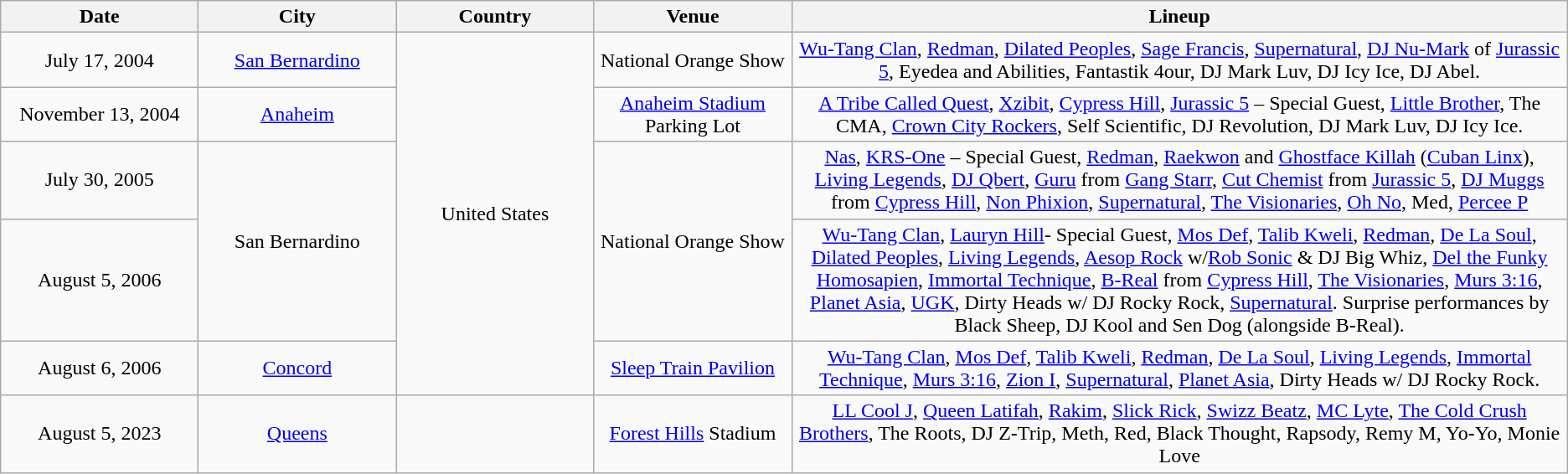<table class="wikitable" style="text-align:center;">
<tr>
<th style="width:150px;">Date</th>
<th style="width:150px;">City</th>
<th style="width:150px;">Country</th>
<th style="width:150px;">Venue</th>
<th>Lineup</th>
</tr>
<tr>
<td>July 17, 2004</td>
<td><a href='#'>San Bernardino</a></td>
<td rowspan="5">United States</td>
<td>National Orange Show</td>
<td><a href='#'>Wu-Tang Clan</a>, <a href='#'>Redman</a>, <a href='#'>Dilated Peoples</a>, <a href='#'>Sage Francis</a>, <a href='#'>Supernatural</a>, <a href='#'>DJ Nu-Mark</a> of <a href='#'>Jurassic 5</a>, Eyedea and Abilities, Fantastik 4our, DJ Mark Luv, DJ Icy Ice, DJ Abel.</td>
</tr>
<tr>
<td>November 13, 2004</td>
<td><a href='#'>Anaheim</a></td>
<td><a href='#'>Anaheim Stadium</a> Parking Lot</td>
<td><a href='#'>A Tribe Called Quest</a>, <a href='#'>Xzibit</a>, <a href='#'>Cypress Hill</a>, <a href='#'>Jurassic 5</a> – Special Guest, <a href='#'>Little Brother</a>, The CMA, <a href='#'>Crown City Rockers</a>, Self Scientific, DJ Revolution, DJ Mark Luv, DJ Icy Ice.</td>
</tr>
<tr>
<td>July 30, 2005</td>
<td rowspan="2">San Bernardino</td>
<td rowspan="2">National Orange Show</td>
<td><a href='#'>Nas</a>, <a href='#'>KRS-One</a> – Special Guest, <a href='#'>Redman</a>, <a href='#'>Raekwon</a> and <a href='#'>Ghostface Killah</a> (<a href='#'>Cuban Linx</a>), <a href='#'>Living Legends</a>, <a href='#'>DJ Qbert</a>, <a href='#'>Guru</a> from <a href='#'>Gang Starr</a>, <a href='#'>Cut Chemist</a> from <a href='#'>Jurassic 5</a>, <a href='#'>DJ Muggs</a> from <a href='#'>Cypress Hill</a>, <a href='#'>Non Phixion</a>, <a href='#'>Supernatural</a>, <a href='#'>The Visionaries</a>, <a href='#'>Oh No</a>, Med, <a href='#'>Percee P</a></td>
</tr>
<tr>
<td>August 5, 2006</td>
<td><a href='#'>Wu-Tang Clan</a>, <a href='#'>Lauryn Hill</a>- Special Guest, <a href='#'>Mos Def</a>, <a href='#'>Talib Kweli</a>, <a href='#'>Redman</a>, <a href='#'>De La Soul</a>, <a href='#'>Dilated Peoples</a>, <a href='#'>Living Legends</a>, <a href='#'>Aesop Rock</a> w/<a href='#'>Rob Sonic</a> & DJ Big Whiz, <a href='#'>Del the Funky Homosapien</a>, <a href='#'>Immortal Technique</a>, <a href='#'>B-Real</a> from <a href='#'>Cypress Hill</a>, <a href='#'>The Visionaries</a>, <a href='#'>Murs 3:16</a>, <a href='#'>Planet Asia</a>, <a href='#'>UGK</a>, Dirty Heads w/ DJ Rocky Rock, <a href='#'>Supernatural</a>. Surprise performances by Black Sheep, DJ Kool and Sen Dog (alongside B-Real).</td>
</tr>
<tr>
<td>August 6, 2006</td>
<td><a href='#'>Concord</a></td>
<td><a href='#'>Sleep Train Pavilion</a></td>
<td><a href='#'>Wu-Tang Clan</a>, <a href='#'>Mos Def</a>, <a href='#'>Talib Kweli</a>, <a href='#'>Redman</a>, <a href='#'>De La Soul</a>, <a href='#'>Living Legends</a>, <a href='#'>Immortal Technique</a>, <a href='#'>Murs 3:16</a>, <a href='#'>Zion I</a>, <a href='#'>Supernatural</a>, <a href='#'>Planet Asia</a>, Dirty Heads w/ DJ Rocky Rock.</td>
</tr>
<tr>
<td>August 5, 2023</td>
<td><a href='#'>Queens</a></td>
<td></td>
<td><a href='#'>Forest Hills</a> Stadium</td>
<td><a href='#'>LL Cool J</a>, <a href='#'>Queen Latifah</a>, <a href='#'>Rakim</a>, <a href='#'>Slick Rick</a>, <a href='#'>Swizz Beatz</a>, <a href='#'>MC Lyte</a>, <a href='#'>The Cold Crush Brothers</a>, The Roots, DJ Z-Trip, Meth, Red, Black Thought, Rapsody, Remy M, Yo-Yo, Monie Love</td>
</tr>
</table>
